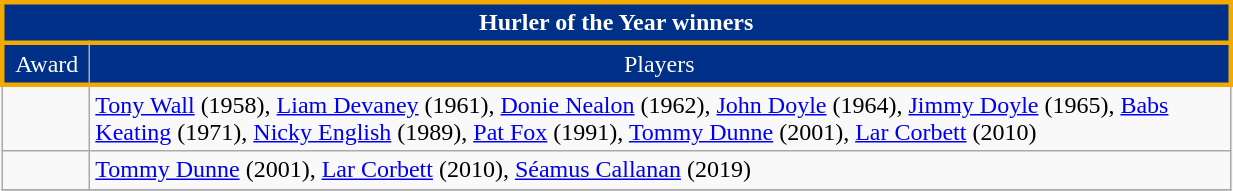<table class="wikitable" width="65%" cellpadding="5">
<tr style="text-align:center;background:#003087; color:white; border:3px solid #F2A901">
<td colspan="2"><strong>Hurler of the Year winners</strong></td>
</tr>
<tr style="text-align:center;background:#003087; color:white; border:3px solid #F2A901">
<td width="50px">Award</td>
<td>Players</td>
</tr>
<tr>
<td></td>
<td><a href='#'>Tony Wall</a> (1958), <a href='#'>Liam Devaney</a> (1961), <a href='#'>Donie Nealon</a> (1962), <a href='#'>John Doyle</a> (1964), <a href='#'>Jimmy Doyle</a> (1965), <a href='#'>Babs Keating</a> (1971), <a href='#'>Nicky English</a> (1989), <a href='#'>Pat Fox</a> (1991), <a href='#'>Tommy Dunne</a> (2001), <a href='#'>Lar Corbett</a> (2010)</td>
</tr>
<tr>
<td></td>
<td><a href='#'>Tommy Dunne</a> (2001), <a href='#'>Lar Corbett</a> (2010), <a href='#'>Séamus Callanan</a> (2019)</td>
</tr>
<tr>
</tr>
</table>
